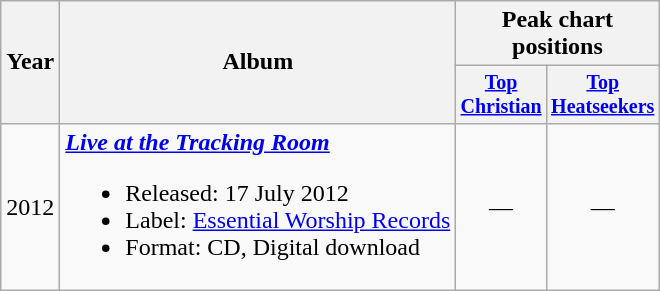<table class="wikitable" style="text-align:center;">
<tr>
<th rowspan="2">Year</th>
<th rowspan="2">Album</th>
<th colspan="3">Peak chart positions</th>
</tr>
<tr style="font-size:smaller;">
<th width="40"><a href='#'>Top<br>Christian</a></th>
<th width="40"><a href='#'>Top<br>Heatseekers</a></th>
</tr>
<tr>
<td>2012</td>
<td align="left"><strong><em><a href='#'>Live at the Tracking Room</a></em></strong><br><ul><li>Released: 17 July 2012</li><li>Label: <a href='#'>Essential Worship Records</a></li><li>Format: CD, Digital download</li></ul></td>
<td>—</td>
<td>—</td>
</tr>
</table>
